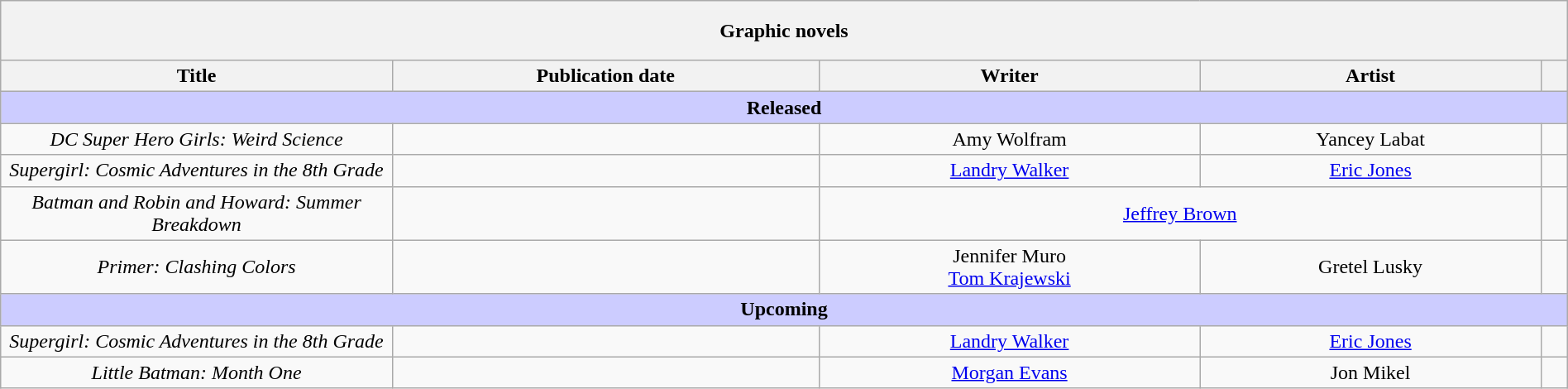<table class="wikitable collapsible sortable" style="text-align:center;" border="1" width="100%">
<tr style="height: 3em;">
<th colspan="5" scope="row"><strong>Graphic novels</strong></th>
</tr>
<tr>
<th scope="col" align="center" width="25%">Title</th>
<th>Publication date</th>
<th scope="col" align="center" class=unsortable>Writer</th>
<th scope="col" align="center" class=unsortable>Artist</th>
<th scope="col" align="center" class=unsortable></th>
</tr>
<tr>
<th colspan="5" style="background-color:#ccccff;">Released</th>
</tr>
<tr>
<td><em>DC Super Hero Girls: Weird Science</em></td>
<td></td>
<td>Amy Wolfram</td>
<td>Yancey Labat</td>
<td></td>
</tr>
<tr>
<td><em>Supergirl: Cosmic Adventures in the 8th Grade</em></td>
<td></td>
<td><a href='#'>Landry Walker</a></td>
<td><a href='#'>Eric Jones</a></td>
<td></td>
</tr>
<tr>
<td><em>Batman and Robin and Howard: Summer Breakdown</em></td>
<td></td>
<td colspan="2"><a href='#'>Jeffrey Brown</a></td>
<td></td>
</tr>
<tr>
<td><em>Primer: Clashing Colors</em></td>
<td></td>
<td>Jennifer Muro <br> <a href='#'>Tom Krajewski</a></td>
<td>Gretel Lusky</td>
<td></td>
</tr>
<tr>
<th colspan="5" style="background-color:#ccccff;">Upcoming</th>
</tr>
<tr>
<td><em>Supergirl: Cosmic Adventures in the 8th Grade</em></td>
<td></td>
<td><a href='#'>Landry Walker</a></td>
<td><a href='#'>Eric Jones</a></td>
<td></td>
</tr>
<tr>
<td><em>Little Batman: Month One</em></td>
<td></td>
<td><a href='#'>Morgan Evans</a></td>
<td>Jon Mikel</td>
<td></td>
</tr>
</table>
